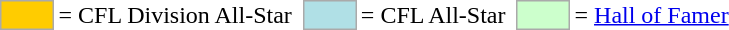<table>
<tr>
<td style="background-color:#FFCC00; border:1px solid #aaaaaa; width:2em;"></td>
<td>= CFL Division All-Star</td>
<td></td>
<td style="background-color:#B0E0E6; border:1px solid #aaaaaa; width:2em;"></td>
<td>= CFL All-Star</td>
<td></td>
<td style="background-color:#CCFFCC; border:1px solid #aaaaaa; width:2em;"></td>
<td>= <a href='#'>Hall of Famer</a></td>
</tr>
</table>
